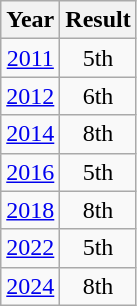<table class="wikitable" style="text-align:center">
<tr>
<th>Year</th>
<th>Result</th>
</tr>
<tr>
<td><a href='#'>2011</a></td>
<td>5th</td>
</tr>
<tr>
<td><a href='#'>2012</a></td>
<td>6th</td>
</tr>
<tr>
<td><a href='#'>2014</a></td>
<td>8th</td>
</tr>
<tr>
<td><a href='#'>2016</a></td>
<td>5th</td>
</tr>
<tr>
<td><a href='#'>2018</a></td>
<td>8th</td>
</tr>
<tr>
<td><a href='#'>2022</a></td>
<td>5th</td>
</tr>
<tr>
<td><a href='#'>2024</a></td>
<td>8th</td>
</tr>
</table>
